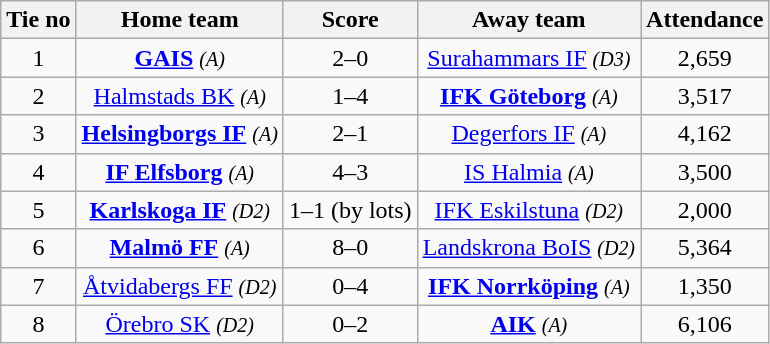<table class="wikitable" style="text-align:center">
<tr>
<th style= width="40px">Tie no</th>
<th style= width="150px">Home team</th>
<th style= width="60px">Score</th>
<th style= width="150px">Away team</th>
<th style= width="30px">Attendance</th>
</tr>
<tr>
<td>1</td>
<td><strong><a href='#'>GAIS</a></strong> <em><small>(A)</small></em></td>
<td>2–0</td>
<td><a href='#'>Surahammars IF</a> <em><small>(D3)</small></em></td>
<td>2,659</td>
</tr>
<tr>
<td>2</td>
<td><a href='#'>Halmstads BK</a> <em><small>(A)</small></em></td>
<td>1–4</td>
<td><strong><a href='#'>IFK Göteborg</a></strong> <em><small>(A)</small></em></td>
<td>3,517</td>
</tr>
<tr>
<td>3</td>
<td><strong><a href='#'>Helsingborgs IF</a></strong> <em><small>(A)</small></em></td>
<td>2–1</td>
<td><a href='#'>Degerfors IF</a> <em><small>(A)</small></em></td>
<td>4,162</td>
</tr>
<tr>
<td>4</td>
<td><strong><a href='#'>IF Elfsborg</a></strong> <em><small>(A)</small></em></td>
<td>4–3</td>
<td><a href='#'>IS Halmia</a> <em><small>(A)</small></em></td>
<td>3,500</td>
</tr>
<tr>
<td>5</td>
<td><strong><a href='#'>Karlskoga IF</a></strong> <em><small>(D2)</small></em></td>
<td>1–1 (by lots)</td>
<td><a href='#'>IFK Eskilstuna</a> <em><small>(D2)</small></em></td>
<td>2,000</td>
</tr>
<tr>
<td>6</td>
<td><strong><a href='#'>Malmö FF</a></strong> <em><small>(A)</small></em></td>
<td>8–0</td>
<td><a href='#'>Landskrona BoIS</a> <em><small>(D2)</small></em></td>
<td>5,364</td>
</tr>
<tr>
<td>7</td>
<td><a href='#'>Åtvidabergs FF</a> <em><small>(D2)</small></em></td>
<td>0–4</td>
<td><strong><a href='#'>IFK Norrköping</a></strong> <em><small>(A)</small></em></td>
<td>1,350</td>
</tr>
<tr>
<td>8</td>
<td><a href='#'>Örebro SK</a> <em><small>(D2)</small></em></td>
<td>0–2</td>
<td><strong><a href='#'>AIK</a></strong> <em><small>(A)</small></em></td>
<td>6,106</td>
</tr>
</table>
